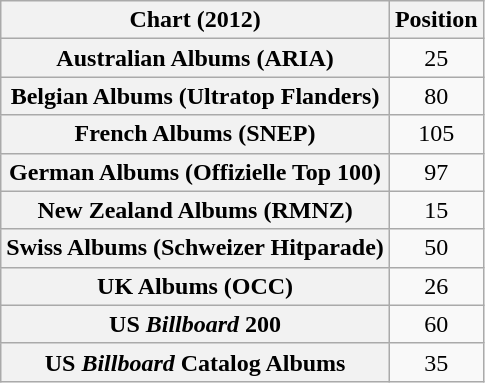<table class="wikitable sortable plainrowheaders" style="text-align:center">
<tr>
<th scope="col">Chart (2012)</th>
<th scope="col">Position</th>
</tr>
<tr>
<th scope="row">Australian Albums (ARIA)</th>
<td>25</td>
</tr>
<tr>
<th scope="row">Belgian Albums (Ultratop Flanders)</th>
<td>80</td>
</tr>
<tr>
<th scope="row">French Albums (SNEP)</th>
<td>105</td>
</tr>
<tr>
<th scope="row">German Albums (Offizielle Top 100)</th>
<td>97</td>
</tr>
<tr>
<th scope="row">New Zealand Albums (RMNZ)</th>
<td>15</td>
</tr>
<tr>
<th scope="row">Swiss Albums (Schweizer Hitparade)</th>
<td>50</td>
</tr>
<tr>
<th scope="row">UK Albums (OCC)</th>
<td>26</td>
</tr>
<tr>
<th scope="row">US <em>Billboard</em> 200</th>
<td>60</td>
</tr>
<tr>
<th scope="row">US <em>Billboard</em> Catalog Albums</th>
<td>35</td>
</tr>
</table>
